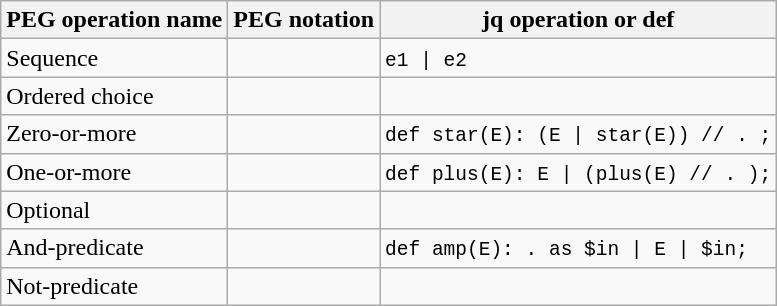<table class="wikitable">
<tr>
<th>PEG operation name</th>
<th>PEG notation</th>
<th>jq operation or def</th>
</tr>
<tr>
<td>Sequence</td>
<td></td>
<td><code>e1  &#124;  e2</code></td>
</tr>
<tr>
<td>Ordered choice</td>
<td></td>
<td></td>
</tr>
<tr>
<td>Zero-or-more</td>
<td></td>
<td><code>def star(E): (E  &#124;  star(E)) // . ;</code></td>
</tr>
<tr>
<td>One-or-more</td>
<td></td>
<td><code>def plus(E): E  &#124;  (plus(E) // . );</code></td>
</tr>
<tr>
<td>Optional</td>
<td></td>
<td></td>
</tr>
<tr>
<td>And-predicate</td>
<td></td>
<td><code>def amp(E): . as $in &#124;  E  &#124;  $in;</code></td>
</tr>
<tr>
<td>Not-predicate</td>
<td></td>
<td></td>
</tr>
</table>
